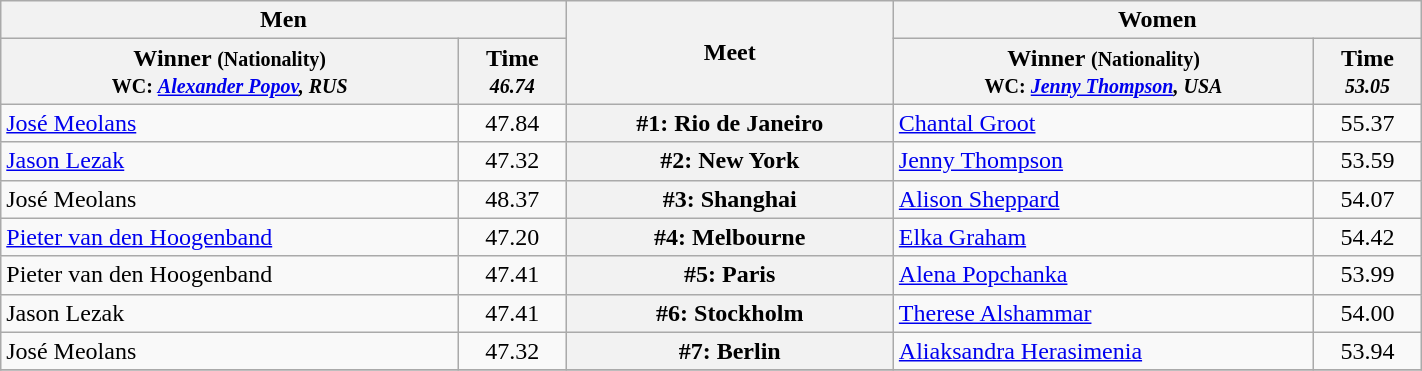<table class=wikitable width="75%">
<tr>
<th colspan="2">Men</th>
<th rowspan="2">Meet</th>
<th colspan="2">Women</th>
</tr>
<tr>
<th>Winner <small>(Nationality)<br> WC: <em><a href='#'>Alexander Popov</a>, RUS</em></small></th>
<th>Time <br><small> <em>46.74</em> </small></th>
<th>Winner <small>(Nationality)<br>WC: <em><a href='#'>Jenny Thompson</a>, USA</em></small></th>
<th>Time<br><small><em>53.05</em></small></th>
</tr>
<tr>
<td> <a href='#'>José Meolans</a></td>
<td align=center>47.84</td>
<th>#1: Rio de Janeiro</th>
<td> <a href='#'>Chantal Groot</a></td>
<td align=center>55.37</td>
</tr>
<tr>
<td> <a href='#'>Jason Lezak</a></td>
<td align=center>47.32</td>
<th>#2: New York</th>
<td> <a href='#'>Jenny Thompson</a></td>
<td align=center>53.59</td>
</tr>
<tr>
<td> José Meolans</td>
<td align=center>48.37</td>
<th>#3: Shanghai</th>
<td> <a href='#'>Alison Sheppard</a></td>
<td align=center>54.07</td>
</tr>
<tr>
<td> <a href='#'>Pieter van den Hoogenband</a></td>
<td align=center>47.20</td>
<th>#4: Melbourne</th>
<td> <a href='#'>Elka Graham</a></td>
<td align=center>54.42</td>
</tr>
<tr>
<td> Pieter van den Hoogenband</td>
<td align=center>47.41</td>
<th>#5: Paris</th>
<td> <a href='#'>Alena Popchanka</a></td>
<td align=center>53.99</td>
</tr>
<tr>
<td> Jason Lezak</td>
<td align=center>47.41</td>
<th>#6: Stockholm</th>
<td> <a href='#'>Therese Alshammar</a></td>
<td align=center>54.00</td>
</tr>
<tr>
<td> José Meolans</td>
<td align=center>47.32</td>
<th>#7: Berlin</th>
<td> <a href='#'>Aliaksandra Herasimenia</a></td>
<td align=center>53.94</td>
</tr>
<tr>
</tr>
</table>
